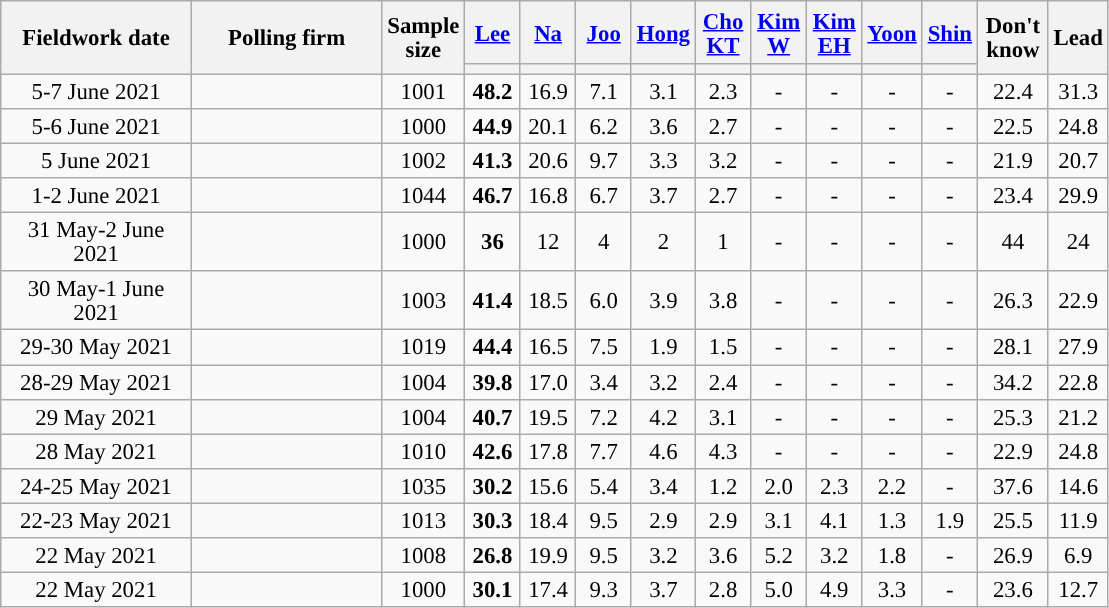<table class="wikitable sortable" style="text-align:center;font-size:95%;line-height:16px;">
<tr style="height:42px;">
<th style="width:120px;" rowspan="2">Fieldwork date</th>
<th style="width:120px;" rowspan="2">Polling firm</th>
<th style="width:30px;" rowspan="2">Sample<br>size</th>
<th style="width:30px;"><a href='#'>Lee</a></th>
<th style="width:30px;"><a href='#'>Na</a></th>
<th style="width:30px;"><a href='#'>Joo</a></th>
<th style="width:30px;"><a href='#'>Hong</a></th>
<th style="width:30px;"><a href='#'>Cho KT</a></th>
<th style="width:30px;"><a href='#'>Kim W</a></th>
<th style="width:30px;"><a href='#'>Kim EH</a></th>
<th style="width:30px;"><a href='#'>Yoon</a></th>
<th style="width:30px;"><a href='#'>Shin</a></th>
<th style="width:40px;" class="unsortable" rowspan="2">Don't know</th>
<th style="width:20px;" class="unsortable" rowspan="2">Lead</th>
</tr>
<tr>
<th style="color:inherit;background:"></th>
<th style="color:inherit;background:"></th>
<th style="color:inherit;background:"></th>
<th style="color:inherit;background:"></th>
<th style="color:inherit;background:"></th>
<th style="color:inherit;background:"></th>
<th style="color:inherit;background:"></th>
<th style="color:inherit;background:"></th>
<th style="color:inherit;background:"></th>
</tr>
<tr>
<td>5-7 June 2021</td>
<td></td>
<td>1001</td>
<td style="background:"><strong>48.2</strong></td>
<td>16.9</td>
<td>7.1</td>
<td>3.1</td>
<td>2.3</td>
<td>-</td>
<td>-</td>
<td>-</td>
<td>-</td>
<td>22.4</td>
<td style="background:">31.3</td>
</tr>
<tr>
<td>5-6 June 2021</td>
<td></td>
<td>1000</td>
<td style="background:"><strong>44.9</strong></td>
<td>20.1</td>
<td>6.2</td>
<td>3.6</td>
<td>2.7</td>
<td>-</td>
<td>-</td>
<td>-</td>
<td>-</td>
<td>22.5</td>
<td style="background:">24.8</td>
</tr>
<tr>
<td>5 June 2021</td>
<td></td>
<td>1002</td>
<td style="background:"><strong>41.3</strong></td>
<td>20.6</td>
<td>9.7</td>
<td>3.3</td>
<td>3.2</td>
<td>-</td>
<td>-</td>
<td>-</td>
<td>-</td>
<td>21.9</td>
<td style="background:">20.7</td>
</tr>
<tr>
<td>1-2 June 2021</td>
<td></td>
<td>1044</td>
<td style="background:"><strong>46.7</strong></td>
<td>16.8</td>
<td>6.7</td>
<td>3.7</td>
<td>2.7</td>
<td>-</td>
<td>-</td>
<td>-</td>
<td>-</td>
<td>23.4</td>
<td style="background:">29.9</td>
</tr>
<tr>
<td>31 May-2 June 2021</td>
<td></td>
<td>1000</td>
<td style="background:"><strong>36</strong></td>
<td>12</td>
<td>4</td>
<td>2</td>
<td>1</td>
<td>-</td>
<td>-</td>
<td>-</td>
<td>-</td>
<td>44</td>
<td style="background:">24</td>
</tr>
<tr>
<td>30 May-1 June 2021</td>
<td></td>
<td>1003</td>
<td style="background:"><strong>41.4</strong></td>
<td>18.5</td>
<td>6.0</td>
<td>3.9</td>
<td>3.8</td>
<td>-</td>
<td>-</td>
<td>-</td>
<td>-</td>
<td>26.3</td>
<td style="background:">22.9</td>
</tr>
<tr>
<td>29-30 May 2021</td>
<td></td>
<td>1019</td>
<td style="background:"><strong>44.4</strong></td>
<td>16.5</td>
<td>7.5</td>
<td>1.9</td>
<td>1.5</td>
<td>-</td>
<td>-</td>
<td>-</td>
<td>-</td>
<td>28.1</td>
<td style="background:">27.9</td>
</tr>
<tr>
<td>28-29 May 2021</td>
<td></td>
<td>1004</td>
<td style="background:"><strong>39.8</strong></td>
<td>17.0</td>
<td>3.4</td>
<td>3.2</td>
<td>2.4</td>
<td>-</td>
<td>-</td>
<td>-</td>
<td>-</td>
<td>34.2</td>
<td style="background:">22.8</td>
</tr>
<tr>
<td>29 May 2021</td>
<td></td>
<td>1004</td>
<td style="background:"><strong>40.7</strong></td>
<td>19.5</td>
<td>7.2</td>
<td>4.2</td>
<td>3.1</td>
<td>-</td>
<td>-</td>
<td>-</td>
<td>-</td>
<td>25.3</td>
<td style="background:">21.2</td>
</tr>
<tr>
<td>28 May 2021</td>
<td></td>
<td>1010</td>
<td style="background:"><strong>42.6</strong></td>
<td>17.8</td>
<td>7.7</td>
<td>4.6</td>
<td>4.3</td>
<td>-</td>
<td>-</td>
<td>-</td>
<td>-</td>
<td>22.9</td>
<td style="background:">24.8</td>
</tr>
<tr>
<td>24-25 May 2021</td>
<td></td>
<td>1035</td>
<td style="background:"><strong>30.2</strong></td>
<td>15.6</td>
<td>5.4</td>
<td>3.4</td>
<td>1.2</td>
<td>2.0</td>
<td>2.3</td>
<td>2.2</td>
<td>-</td>
<td>37.6</td>
<td style="background:">14.6</td>
</tr>
<tr>
<td>22-23 May 2021</td>
<td></td>
<td>1013</td>
<td style="background:"><strong>30.3</strong></td>
<td>18.4</td>
<td>9.5</td>
<td>2.9</td>
<td>2.9</td>
<td>3.1</td>
<td>4.1</td>
<td>1.3</td>
<td>1.9</td>
<td>25.5</td>
<td style="background:">11.9</td>
</tr>
<tr>
<td>22 May 2021</td>
<td></td>
<td>1008</td>
<td style="background:"><strong>26.8</strong></td>
<td>19.9</td>
<td>9.5</td>
<td>3.2</td>
<td>3.6</td>
<td>5.2</td>
<td>3.2</td>
<td>1.8</td>
<td>-</td>
<td>26.9</td>
<td style="background:">6.9</td>
</tr>
<tr>
<td>22 May 2021</td>
<td></td>
<td>1000</td>
<td style="background:"><strong>30.1</strong></td>
<td>17.4</td>
<td>9.3</td>
<td>3.7</td>
<td>2.8</td>
<td>5.0</td>
<td>4.9</td>
<td>3.3</td>
<td>-</td>
<td>23.6</td>
<td style="background:">12.7</td>
</tr>
</table>
